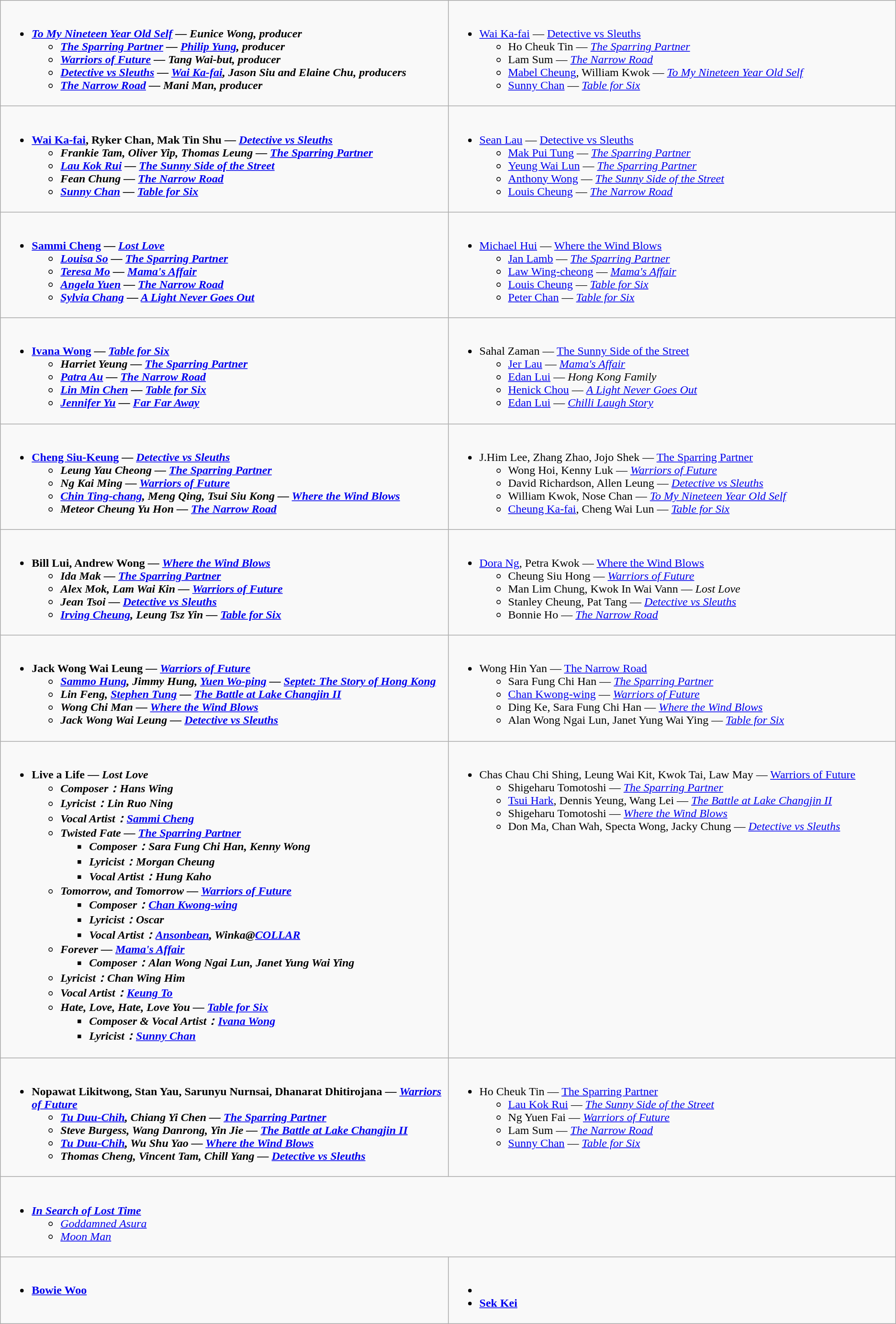<table class=wikitable>
<tr>
<td valign="top" width="50%"><br><ul><li><strong><em><a href='#'>To My Nineteen Year Old Self</a><em> — Eunice Wong, producer<strong><ul><li></em><a href='#'>The Sparring Partner</a><em> — <a href='#'>Philip Yung</a>, producer</li><li></em><a href='#'>Warriors of Future</a><em> — Tang Wai-but, producer</li><li></em><a href='#'>Detective vs Sleuths</a><em> — <a href='#'>Wai Ka-fai</a>, Jason Siu and Elaine Chu, producers</li><li></em><a href='#'>The Narrow Road</a><em> — Mani Man, producer</li></ul></li></ul></td>
<td valign="top" width="50%"><br><ul><li></strong><a href='#'>Wai Ka-fai</a> — </em><a href='#'>Detective vs Sleuths</a></em></strong><ul><li>Ho Cheuk Tin — <em><a href='#'>The Sparring Partner</a></em></li><li>Lam Sum — <em><a href='#'>The Narrow Road</a></em></li><li><a href='#'>Mabel Cheung</a>, William Kwok — <em><a href='#'>To My Nineteen Year Old Self</a></em></li><li><a href='#'>Sunny Chan</a> — <em><a href='#'>Table for Six</a></em></li></ul></li></ul></td>
</tr>
<tr>
<td valign="top" width="50%"><br><ul><li><strong><a href='#'>Wai Ka-fai</a>, Ryker Chan, Mak Tin Shu — <em><a href='#'>Detective vs Sleuths</a><strong><em><ul><li>Frankie Tam, Oliver Yip, Thomas Leung — </em><a href='#'>The Sparring Partner</a><em></li><li><a href='#'>Lau Kok Rui</a> — </em><a href='#'>The Sunny Side of the Street</a><em></li><li>Fean Chung — </em><a href='#'>The Narrow Road</a><em></li><li><a href='#'>Sunny Chan</a> — </em><a href='#'>Table for Six</a><em></li></ul></li></ul></td>
<td valign="top" width="50%"><br><ul><li></strong><a href='#'>Sean Lau</a> — </em><a href='#'>Detective vs Sleuths</a></em></strong><ul><li><a href='#'>Mak Pui Tung</a> — <em><a href='#'>The Sparring Partner</a></em></li><li><a href='#'>Yeung Wai Lun</a> — <em><a href='#'>The Sparring Partner</a></em></li><li><a href='#'>Anthony Wong</a> — <em><a href='#'>The Sunny Side of the Street</a></em></li><li><a href='#'>Louis Cheung</a> — <em><a href='#'>The Narrow Road</a></em></li></ul></li></ul></td>
</tr>
<tr>
<td valign="top" width="50%"><br><ul><li><strong><a href='#'>Sammi Cheng</a> — <em><a href='#'>Lost Love</a><strong><em><ul><li><a href='#'>Louisa So</a> — </em><a href='#'>The Sparring Partner</a><em></li><li><a href='#'>Teresa Mo</a> — </em><a href='#'>Mama's Affair</a><em></li><li><a href='#'>Angela Yuen</a> — </em><a href='#'>The Narrow Road</a><em></li><li><a href='#'>Sylvia Chang</a> — </em><a href='#'>A Light Never Goes Out</a><em></li></ul></li></ul></td>
<td valign="top" width="50%"><br><ul><li></strong><a href='#'>Michael Hui</a> — </em><a href='#'>Where the Wind Blows</a></em></strong><ul><li><a href='#'>Jan Lamb</a> — <em><a href='#'>The Sparring Partner</a></em></li><li><a href='#'>Law Wing-cheong</a> — <em><a href='#'>Mama's Affair</a></em></li><li><a href='#'>Louis Cheung</a> — <em><a href='#'>Table for Six</a></em></li><li><a href='#'>Peter Chan</a> — <em><a href='#'>Table for Six</a></em></li></ul></li></ul></td>
</tr>
<tr>
<td valign="top" width="50%"><br><ul><li><strong><a href='#'>Ivana Wong</a> — <em><a href='#'>Table for Six</a><strong><em><ul><li>Harriet Yeung — </em><a href='#'>The Sparring Partner</a><em></li><li><a href='#'>Patra Au</a> — </em><a href='#'>The Narrow Road</a><em></li><li><a href='#'>Lin Min Chen</a> — </em><a href='#'>Table for Six</a><em></li><li><a href='#'>Jennifer Yu</a> — </em><a href='#'>Far Far Away</a><em></li></ul></li></ul></td>
<td valign="top" width="50%"><br><ul><li></strong>Sahal Zaman — </em><a href='#'>The Sunny Side of the Street</a></em></strong><ul><li><a href='#'>Jer Lau</a> — <em><a href='#'>Mama's Affair</a></em></li><li><a href='#'>Edan Lui</a> — <em>Hong Kong Family</em></li><li><a href='#'>Henick Chou</a> — <em><a href='#'>A Light Never Goes Out</a></em></li><li><a href='#'>Edan Lui</a> — <em><a href='#'>Chilli Laugh Story</a></em></li></ul></li></ul></td>
</tr>
<tr>
<td valign="top" width="50%"><br><ul><li><strong><a href='#'>Cheng Siu-Keung</a> — <em><a href='#'>Detective vs Sleuths</a><strong><em><ul><li>Leung Yau Cheong — </em><a href='#'>The Sparring Partner</a><em></li><li>Ng Kai Ming — </em><a href='#'>Warriors of Future</a><em></li><li><a href='#'>Chin Ting-chang</a>, Meng Qing, Tsui Siu Kong — </em><a href='#'>Where the Wind Blows</a><em></li><li>Meteor Cheung Yu Hon — </em><a href='#'>The Narrow Road</a><em></li></ul></li></ul></td>
<td valign="top" width="50%"><br><ul><li></strong>J.Him Lee, Zhang Zhao, Jojo Shek — </em><a href='#'>The Sparring Partner</a></em></strong><ul><li>Wong Hoi, Kenny Luk — <em><a href='#'>Warriors of Future</a></em></li><li>David Richardson, Allen Leung — <em><a href='#'>Detective vs Sleuths</a></em></li><li>William Kwok, Nose Chan — <em><a href='#'>To My Nineteen Year Old Self</a></em></li><li><a href='#'>Cheung Ka-fai</a>, Cheng Wai Lun — <em><a href='#'>Table for Six</a></em></li></ul></li></ul></td>
</tr>
<tr>
<td valign="top" width="50%"><br><ul><li><strong>Bill Lui, Andrew Wong — <em><a href='#'>Where the Wind Blows</a><strong><em><ul><li>Ida Mak — </em><a href='#'>The Sparring Partner</a><em></li><li>Alex Mok, Lam Wai Kin — </em><a href='#'>Warriors of Future</a><em></li><li>Jean Tsoi — </em><a href='#'>Detective vs Sleuths</a><em></li><li><a href='#'>Irving Cheung</a>, Leung Tsz Yin — </em><a href='#'>Table for Six</a><em></li></ul></li></ul></td>
<td valign="top" width="50%"><br><ul><li></strong><a href='#'>Dora Ng</a>, Petra Kwok — </em><a href='#'>Where the Wind Blows</a></em></strong><ul><li>Cheung Siu Hong — <em><a href='#'>Warriors of Future</a></em></li><li>Man Lim Chung, Kwok In Wai Vann — <em>Lost Love</em></li><li>Stanley Cheung, Pat Tang — <em><a href='#'>Detective vs Sleuths</a></em></li><li>Bonnie Ho — <em><a href='#'>The Narrow Road</a></em></li></ul></li></ul></td>
</tr>
<tr>
<td valign="top" width="50%"><br><ul><li><strong>Jack Wong Wai Leung — <em><a href='#'>Warriors of Future</a><strong><em><ul><li><a href='#'>Sammo Hung</a>, Jimmy Hung, <a href='#'>Yuen Wo-ping</a> — </em><a href='#'>Septet: The Story of Hong Kong</a><em></li><li>Lin Feng, <a href='#'>Stephen Tung</a> — </em><a href='#'>The Battle at Lake Changjin II</a><em></li><li>Wong Chi Man — </em><a href='#'>Where the Wind Blows</a><em></li><li>Jack Wong Wai Leung — </em><a href='#'>Detective vs Sleuths</a><em></li></ul></li></ul></td>
<td valign="top" width="50%"><br><ul><li></strong>Wong Hin Yan — </em><a href='#'>The Narrow Road</a></em></strong><ul><li>Sara Fung Chi Han — <em><a href='#'>The Sparring Partner</a></em></li><li><a href='#'>Chan Kwong-wing</a> — <em><a href='#'>Warriors of Future</a></em></li><li>Ding Ke, Sara Fung Chi Han — <em><a href='#'>Where the Wind Blows</a></em></li><li>Alan Wong Ngai Lun, Janet Yung Wai Ying — <em><a href='#'>Table for Six</a></em></li></ul></li></ul></td>
</tr>
<tr>
<td valign="top" width="50%"><br><ul><li><strong>Live a Life — <em>Lost Love<strong><em><ul><li></strong>Composer：Hans Wing<strong></li><li></strong>Lyricist：Lin Ruo Ning<strong></li><li></strong>Vocal Artist：<a href='#'>Sammi Cheng</a><strong></li><li>Twisted Fate — </em><a href='#'>The Sparring Partner</a><em><ul><li>Composer：Sara Fung Chi Han, Kenny Wong</li><li>Lyricist：Morgan Cheung</li><li>Vocal Artist：Hung Kaho</li></ul></li><li>Tomorrow, and Tomorrow — </em><a href='#'>Warriors of Future</a><em><ul><li>Composer：<a href='#'>Chan Kwong-wing</a></li><li>Lyricist：Oscar</li><li>Vocal Artist：<a href='#'>Ansonbean</a>, Winka@<a href='#'>COLLAR</a></li></ul></li><li>Forever — </em><a href='#'>Mama's Affair</a><em><ul><li>Composer：Alan Wong Ngai Lun, Janet Yung Wai Ying</li></ul></li><li>Lyricist：Chan Wing Him</li><li>Vocal Artist：<a href='#'>Keung To</a></li><li>Hate, Love, Hate, Love You — </em><a href='#'>Table for Six</a><em><ul><li>Composer & Vocal Artist：<a href='#'>Ivana Wong</a></li><li>Lyricist：<a href='#'>Sunny Chan</a></li></ul></li></ul></li></ul></td>
<td valign="top" width="50%"><br><ul><li></strong>Chas Chau Chi Shing, Leung Wai Kit, Kwok Tai, Law May — </em><a href='#'>Warriors of Future</a></em></strong><ul><li>Shigeharu Tomotoshi — <em><a href='#'>The Sparring Partner</a></em></li><li><a href='#'>Tsui Hark</a>, Dennis Yeung, Wang Lei — <em><a href='#'>The Battle at Lake Changjin II</a></em></li><li>Shigeharu Tomotoshi — <em><a href='#'>Where the Wind Blows</a></em></li><li>Don Ma, Chan Wah, Specta Wong, Jacky Chung — <em><a href='#'>Detective vs Sleuths</a></em></li></ul></li></ul></td>
</tr>
<tr>
<td valign="top" width="50%"><br><ul><li><strong>Nopawat Likitwong, Stan Yau, Sarunyu Nurnsai, Dhanarat Dhitirojana — <em><a href='#'>Warriors of Future</a><strong><em><ul><li><a href='#'>Tu Duu-Chih</a>, Chiang Yi Chen — </em><a href='#'>The Sparring Partner</a><em></li><li>Steve Burgess, Wang Danrong, Yin Jie — </em><a href='#'>The Battle at Lake Changjin II</a><em></li><li><a href='#'>Tu Duu-Chih</a>, Wu Shu Yao — </em><a href='#'>Where the Wind Blows</a><em></li><li>Thomas Cheng, Vincent Tam, Chill Yang — </em><a href='#'>Detective vs Sleuths</a><em></li></ul></li></ul></td>
<td valign="top" width="50%"><br><ul><li></strong>Ho Cheuk Tin — </em><a href='#'>The Sparring Partner</a></em></strong><ul><li><a href='#'>Lau Kok Rui</a> — <em><a href='#'>The Sunny Side of the Street</a></em></li><li>Ng Yuen Fai — <em><a href='#'>Warriors of Future</a></em></li><li>Lam Sum — <em><a href='#'>The Narrow Road</a></em></li><li><a href='#'>Sunny Chan</a> — <em><a href='#'>Table for Six</a></em></li></ul></li></ul></td>
</tr>
<tr>
<td colspan=2 valign="top" width="50%"><br><ul><li><strong><em><a href='#'>In Search of Lost Time</a></em></strong>  <ul><li><em><a href='#'>Goddamned Asura</a></em> </li><li><em><a href='#'>Moon Man</a></em> </li></ul></li></ul></td>
</tr>
<tr>
<td valign="top" width="50%"><br><ul><li><strong><a href='#'>Bowie Woo</a></strong></li></ul></td>
<td valign="top" width="50%"><br><ul><li><strong></strong></li><li><strong><a href='#'>Sek Kei</a></strong></li></ul></td>
</tr>
</table>
